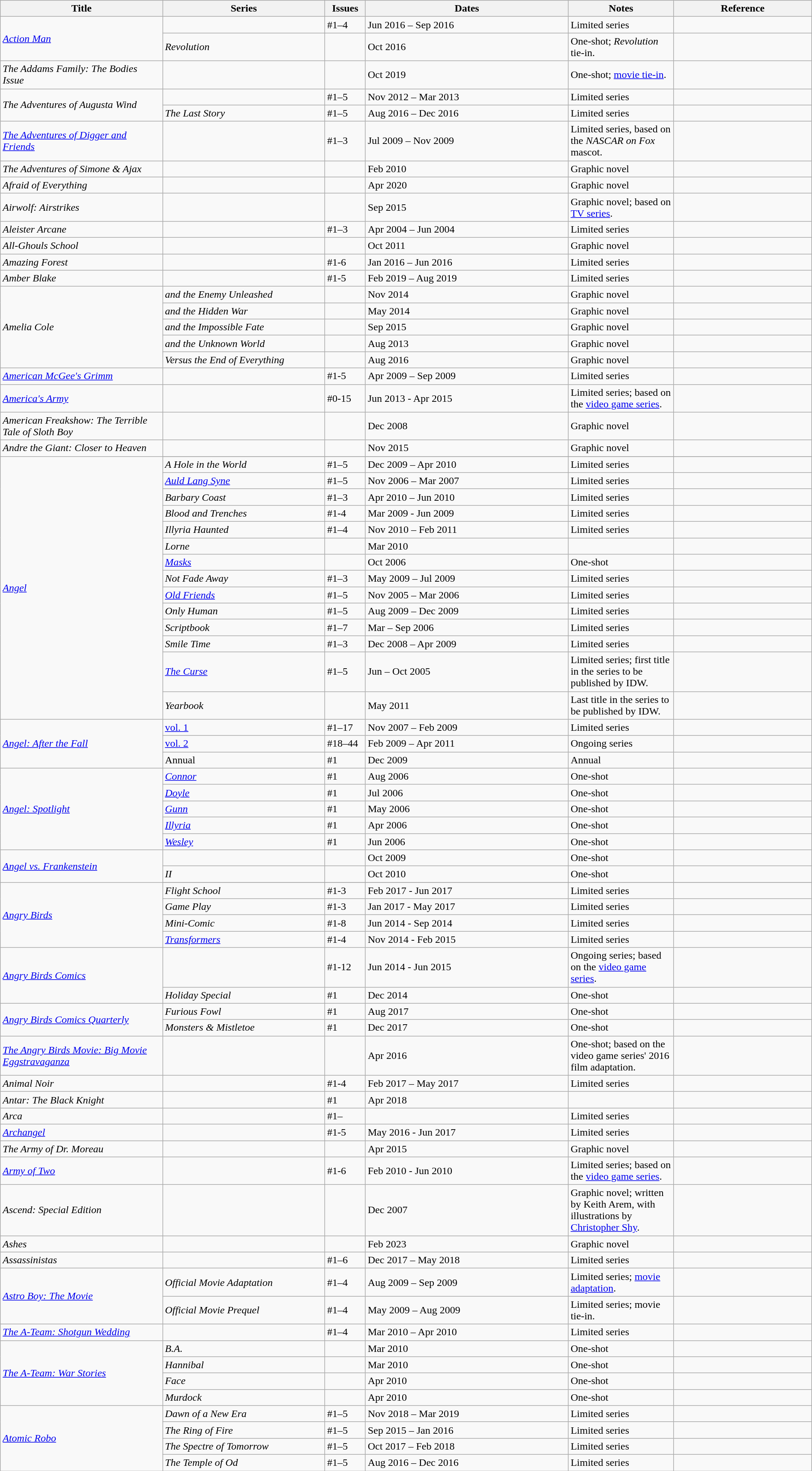<table class="wikitable sortable" style="width:100%;">
<tr>
<th width=20%>Title</th>
<th width=20%>Series</th>
<th width=5%>Issues</th>
<th width=25%>Dates</th>
<th width=13%>Notes</th>
<th>Reference</th>
</tr>
<tr>
<td rowspan="2"><em><a href='#'>Action Man</a></em></td>
<td></td>
<td>#1–4</td>
<td>Jun 2016 – Sep 2016</td>
<td>Limited series</td>
<td></td>
</tr>
<tr>
<td><em>Revolution</em></td>
<td></td>
<td>Oct 2016</td>
<td>One-shot; <em>Revolution</em> tie-in.</td>
<td></td>
</tr>
<tr>
<td><em>The Addams Family: The Bodies Issue</em></td>
<td></td>
<td></td>
<td>Oct 2019</td>
<td>One-shot; <a href='#'>movie tie-in</a>.</td>
<td></td>
</tr>
<tr>
<td rowspan="2"><em>The Adventures of Augusta Wind</em></td>
<td></td>
<td>#1–5</td>
<td>Nov 2012 – Mar 2013</td>
<td>Limited series</td>
<td></td>
</tr>
<tr>
<td><em>The Last Story</em></td>
<td>#1–5</td>
<td>Aug 2016 – Dec 2016</td>
<td>Limited series</td>
<td></td>
</tr>
<tr>
<td><em><a href='#'>The Adventures of Digger and Friends</a></em></td>
<td></td>
<td>#1–3</td>
<td>Jul 2009 – Nov 2009</td>
<td>Limited series, based on the <em>NASCAR on Fox</em> mascot.</td>
<td></td>
</tr>
<tr>
<td><em>The Adventures of Simone & Ajax</em></td>
<td></td>
<td></td>
<td>Feb 2010</td>
<td>Graphic novel</td>
<td></td>
</tr>
<tr>
<td><em>Afraid of Everything</em></td>
<td></td>
<td></td>
<td>Apr 2020</td>
<td>Graphic novel</td>
<td></td>
</tr>
<tr>
<td><em>Airwolf: Airstrikes</em></td>
<td></td>
<td></td>
<td>Sep 2015</td>
<td>Graphic novel; based on <a href='#'>TV series</a>.</td>
<td></td>
</tr>
<tr>
<td><em>Aleister Arcane</em></td>
<td></td>
<td>#1–3</td>
<td>Apr 2004 – Jun 2004</td>
<td>Limited series</td>
<td></td>
</tr>
<tr>
<td><em>All-Ghouls School</em></td>
<td></td>
<td></td>
<td>Oct 2011</td>
<td>Graphic novel</td>
<td></td>
</tr>
<tr>
<td><em>Amazing Forest</em></td>
<td></td>
<td>#1-6</td>
<td>Jan 2016 – Jun 2016</td>
<td>Limited series</td>
<td></td>
</tr>
<tr>
<td><em>Amber Blake</em></td>
<td></td>
<td>#1-5</td>
<td>Feb 2019 – Aug 2019</td>
<td>Limited series</td>
<td></td>
</tr>
<tr>
<td rowspan="5"><em>Amelia Cole</em></td>
<td><em>and the Enemy Unleashed</em></td>
<td></td>
<td>Nov 2014</td>
<td>Graphic novel</td>
<td></td>
</tr>
<tr>
<td><em>and the Hidden War</em></td>
<td></td>
<td>May 2014</td>
<td>Graphic novel</td>
<td></td>
</tr>
<tr>
<td><em>and the Impossible Fate</em></td>
<td></td>
<td>Sep 2015</td>
<td>Graphic novel</td>
<td></td>
</tr>
<tr>
<td><em>and the Unknown World</em></td>
<td></td>
<td>Aug 2013</td>
<td>Graphic novel</td>
<td></td>
</tr>
<tr>
<td><em>Versus the End of Everything</em></td>
<td></td>
<td>Aug 2016</td>
<td>Graphic novel</td>
<td></td>
</tr>
<tr>
<td><em><a href='#'>American McGee's Grimm</a></em></td>
<td></td>
<td>#1-5</td>
<td>Apr 2009 – Sep 2009</td>
<td>Limited series</td>
<td></td>
</tr>
<tr>
<td><em><a href='#'>America's Army</a></em></td>
<td></td>
<td>#0-15</td>
<td>Jun 2013 - Apr 2015</td>
<td>Limited series; based on the <a href='#'>video game series</a>.</td>
<td></td>
</tr>
<tr>
<td><em>American Freakshow: The Terrible Tale of Sloth Boy</em></td>
<td></td>
<td></td>
<td>Dec 2008</td>
<td>Graphic novel</td>
<td></td>
</tr>
<tr>
<td><em>Andre the Giant: Closer to Heaven</em></td>
<td></td>
<td></td>
<td>Nov 2015</td>
<td>Graphic novel</td>
<td></td>
</tr>
<tr>
<td rowspan="15"><em><a href='#'>Angel</a></em></td>
</tr>
<tr>
<td><em>A Hole in the World</em></td>
<td>#1–5</td>
<td>Dec 2009 – Apr 2010</td>
<td>Limited series</td>
<td></td>
</tr>
<tr>
<td><em><a href='#'>Auld Lang Syne</a></em></td>
<td>#1–5</td>
<td>Nov 2006 – Mar 2007</td>
<td>Limited series</td>
<td></td>
</tr>
<tr>
<td><em>Barbary Coast</em></td>
<td>#1–3</td>
<td>Apr 2010 – Jun 2010</td>
<td>Limited series</td>
<td></td>
</tr>
<tr>
<td><em>Blood and Trenches</em></td>
<td>#1-4</td>
<td>Mar 2009 - Jun 2009</td>
<td>Limited series</td>
<td></td>
</tr>
<tr>
<td><em>Illyria Haunted</em></td>
<td>#1–4</td>
<td>Nov 2010 – Feb 2011</td>
<td>Limited series</td>
<td></td>
</tr>
<tr>
<td><em>Lorne</em></td>
<td></td>
<td>Mar 2010</td>
<td></td>
<td></td>
</tr>
<tr>
<td><em><a href='#'>Masks</a></em></td>
<td></td>
<td>Oct 2006</td>
<td>One-shot</td>
<td></td>
</tr>
<tr>
<td><em>Not Fade Away</em></td>
<td>#1–3</td>
<td>May 2009 – Jul 2009</td>
<td>Limited series</td>
<td></td>
</tr>
<tr>
<td><em><a href='#'>Old Friends</a></em></td>
<td>#1–5</td>
<td>Nov 2005 – Mar 2006</td>
<td>Limited series</td>
<td></td>
</tr>
<tr>
<td><em>Only Human</em></td>
<td>#1–5</td>
<td>Aug 2009 – Dec 2009</td>
<td>Limited series</td>
<td></td>
</tr>
<tr>
<td><em>Scriptbook</em></td>
<td>#1–7</td>
<td>Mar – Sep 2006</td>
<td>Limited series</td>
<td></td>
</tr>
<tr>
<td><em>Smile Time</em></td>
<td>#1–3</td>
<td>Dec 2008 – Apr 2009</td>
<td>Limited series</td>
<td></td>
</tr>
<tr>
<td><em><a href='#'>The Curse</a></em></td>
<td>#1–5</td>
<td>Jun – Oct 2005</td>
<td>Limited series; first title in the series to be published by IDW.</td>
<td></td>
</tr>
<tr>
<td><em>Yearbook</em></td>
<td></td>
<td>May 2011</td>
<td>Last title in the series to be published by IDW.</td>
<td></td>
</tr>
<tr>
<td rowspan="3"><em><a href='#'>Angel: After the Fall</a></em></td>
<td><a href='#'>vol. 1</a></td>
<td>#1–17</td>
<td>Nov 2007 – Feb 2009</td>
<td>Limited series</td>
<td></td>
</tr>
<tr>
<td><a href='#'>vol. 2</a></td>
<td>#18–44</td>
<td>Feb 2009 – Apr 2011</td>
<td>Ongoing series</td>
<td></td>
</tr>
<tr>
<td>Annual</td>
<td>#1</td>
<td>Dec 2009</td>
<td>Annual</td>
<td></td>
</tr>
<tr>
<td rowspan="5"><em><a href='#'>Angel: Spotlight</a></em></td>
<td><em><a href='#'>Connor</a></em></td>
<td>#1</td>
<td>Aug 2006</td>
<td>One-shot</td>
<td></td>
</tr>
<tr>
<td><em><a href='#'>Doyle</a></em></td>
<td>#1</td>
<td>Jul 2006</td>
<td>One-shot</td>
<td></td>
</tr>
<tr>
<td><em><a href='#'>Gunn</a></em></td>
<td>#1</td>
<td>May 2006</td>
<td>One-shot</td>
<td></td>
</tr>
<tr>
<td><em><a href='#'>Illyria</a></em></td>
<td>#1</td>
<td>Apr 2006</td>
<td>One-shot</td>
<td></td>
</tr>
<tr>
<td><em><a href='#'>Wesley</a></em></td>
<td>#1</td>
<td>Jun 2006</td>
<td>One-shot</td>
<td></td>
</tr>
<tr>
<td rowspan="2"><em><a href='#'>Angel vs. Frankenstein</a></em></td>
<td></td>
<td></td>
<td>Oct 2009</td>
<td>One-shot</td>
<td></td>
</tr>
<tr>
<td><em>II</em></td>
<td></td>
<td>Oct 2010</td>
<td>One-shot</td>
<td></td>
</tr>
<tr>
<td rowspan="5"><em><a href='#'>Angry Birds</a></em></td>
</tr>
<tr>
<td><em>Flight School</em></td>
<td>#1-3</td>
<td>Feb 2017 - Jun 2017</td>
<td>Limited series</td>
<td></td>
</tr>
<tr>
<td><em>Game Play</em></td>
<td>#1-3</td>
<td>Jan 2017 - May 2017</td>
<td>Limited series</td>
<td></td>
</tr>
<tr>
<td><em>Mini-Comic</em></td>
<td>#1-8</td>
<td>Jun 2014 - Sep 2014</td>
<td>Limited series</td>
<td></td>
</tr>
<tr>
<td><em><a href='#'>Transformers</a></em></td>
<td>#1-4</td>
<td>Nov 2014 - Feb 2015</td>
<td>Limited series</td>
<td></td>
</tr>
<tr>
<td rowspan="2"><em><a href='#'>Angry Birds Comics</a></em></td>
<td></td>
<td>#1-12</td>
<td>Jun 2014 - Jun 2015</td>
<td>Ongoing series; based on the <a href='#'>video game series</a>.</td>
<td></td>
</tr>
<tr>
<td><em>Holiday Special</em></td>
<td>#1</td>
<td>Dec 2014</td>
<td>One-shot</td>
<td></td>
</tr>
<tr>
<td rowspan="2"><em><a href='#'>Angry Birds Comics Quarterly</a></em></td>
<td><em>Furious Fowl</em></td>
<td>#1</td>
<td>Aug 2017</td>
<td>One-shot</td>
<td></td>
</tr>
<tr>
<td><em>Monsters & Mistletoe</em></td>
<td>#1</td>
<td>Dec 2017</td>
<td>One-shot</td>
<td></td>
</tr>
<tr>
<td><em><a href='#'>The Angry Birds Movie: Big Movie Eggstravaganza</a></em></td>
<td></td>
<td></td>
<td>Apr 2016</td>
<td>One-shot; based on the video game series' 2016 film adaptation.</td>
<td></td>
</tr>
<tr>
<td><em>Animal Noir</em></td>
<td></td>
<td>#1-4</td>
<td>Feb 2017 – May 2017</td>
<td>Limited series</td>
<td></td>
</tr>
<tr>
<td><em>Antar: The Black Knight</em></td>
<td></td>
<td>#1</td>
<td>Apr 2018</td>
<td></td>
<td></td>
</tr>
<tr>
<td><em>Arca</em></td>
<td></td>
<td>#1–</td>
<td></td>
<td>Limited series</td>
<td></td>
</tr>
<tr>
<td><em><a href='#'>Archangel</a></em></td>
<td></td>
<td>#1-5</td>
<td>May 2016 - Jun 2017</td>
<td>Limited series</td>
<td></td>
</tr>
<tr>
<td><em>The Army of Dr. Moreau</em></td>
<td></td>
<td></td>
<td>Apr 2015</td>
<td>Graphic novel</td>
<td></td>
</tr>
<tr>
<td><em><a href='#'>Army of Two</a></em></td>
<td></td>
<td>#1-6</td>
<td>Feb 2010 - Jun 2010</td>
<td>Limited series; based on the <a href='#'>video game series</a>.</td>
<td></td>
</tr>
<tr>
<td><em>Ascend: Special Edition</em></td>
<td></td>
<td></td>
<td>Dec 2007</td>
<td>Graphic novel; written by Keith Arem, with illustrations by <a href='#'>Christopher Shy</a>.</td>
<td></td>
</tr>
<tr>
<td><em>Ashes</em></td>
<td></td>
<td></td>
<td>Feb 2023</td>
<td>Graphic novel</td>
<td></td>
</tr>
<tr>
<td><em>Assassinistas</em></td>
<td></td>
<td>#1–6</td>
<td>Dec 2017 – May 2018</td>
<td>Limited series</td>
<td></td>
</tr>
<tr>
<td rowspan="2"><em><a href='#'>Astro Boy: The Movie</a></em></td>
<td><em>Official Movie Adaptation</em></td>
<td>#1–4</td>
<td>Aug 2009 – Sep 2009</td>
<td>Limited series; <a href='#'>movie adaptation</a>.</td>
<td></td>
</tr>
<tr>
<td><em>Official Movie Prequel</em></td>
<td>#1–4</td>
<td>May 2009 – Aug 2009</td>
<td>Limited series; movie tie-in.</td>
<td></td>
</tr>
<tr>
<td><em><a href='#'>The A-Team: Shotgun Wedding</a></em></td>
<td></td>
<td>#1–4</td>
<td>Mar 2010 – Apr 2010</td>
<td>Limited series</td>
<td></td>
</tr>
<tr>
<td rowspan="4"><em><a href='#'>The A-Team: War Stories</a></em></td>
<td><em>B.A.</em></td>
<td></td>
<td>Mar 2010</td>
<td>One-shot</td>
<td></td>
</tr>
<tr>
<td><em>Hannibal</em></td>
<td></td>
<td>Mar 2010</td>
<td>One-shot</td>
<td></td>
</tr>
<tr>
<td><em>Face</em></td>
<td></td>
<td>Apr 2010</td>
<td>One-shot</td>
<td></td>
</tr>
<tr>
<td><em>Murdock</em></td>
<td></td>
<td>Apr 2010</td>
<td>One-shot</td>
<td></td>
</tr>
<tr>
<td rowspan="4"><em><a href='#'>Atomic Robo</a></em></td>
<td><em>Dawn of a New Era</em></td>
<td>#1–5</td>
<td>Nov 2018 – Mar 2019</td>
<td>Limited series</td>
<td></td>
</tr>
<tr>
<td><em>The Ring of Fire</em></td>
<td>#1–5</td>
<td>Sep 2015 – Jan 2016</td>
<td>Limited series</td>
<td></td>
</tr>
<tr>
<td><em>The Spectre of Tomorrow</em></td>
<td>#1–5</td>
<td>Oct 2017 – Feb 2018</td>
<td>Limited series</td>
<td></td>
</tr>
<tr>
<td><em>The Temple of Od</em></td>
<td>#1–5</td>
<td>Aug 2016 – Dec 2016</td>
<td>Limited series</td>
<td></td>
</tr>
</table>
